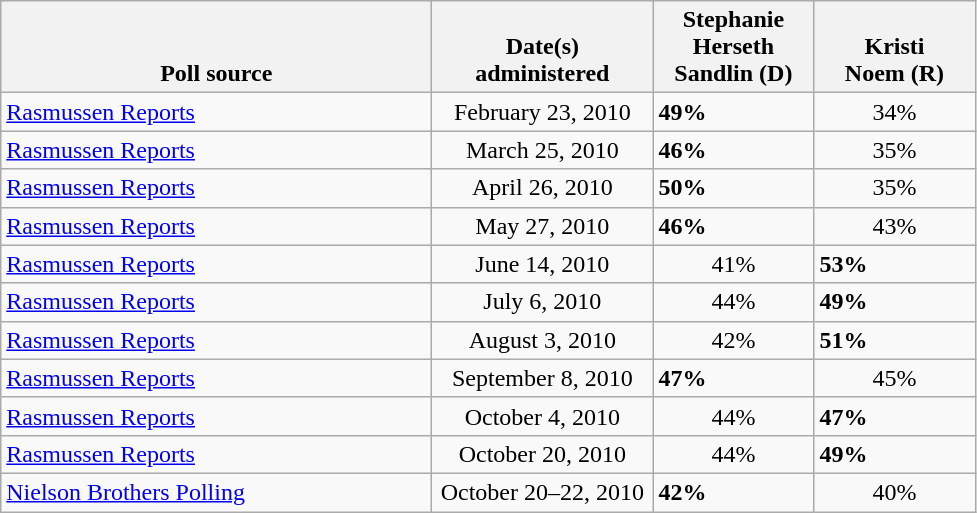<table class="wikitable">
<tr valign=bottom>
<th style="width:280px;">Poll source</th>
<th style="width:140px;">Date(s) administered</th>
<th style="width:100px;">Stephanie<br>Herseth<br>Sandlin (D)</th>
<th style="width:100px;">Kristi<br>Noem (R)</th>
</tr>
<tr>
<td align=left><a href='#'>Rasmussen Reports</a></td>
<td align=center>February 23, 2010</td>
<td><strong>49%</strong></td>
<td align=center>34%</td>
</tr>
<tr>
<td align=left><a href='#'>Rasmussen Reports</a></td>
<td align=center>March 25, 2010</td>
<td><strong>46%</strong></td>
<td align=center>35%</td>
</tr>
<tr>
<td align=left><a href='#'>Rasmussen Reports</a></td>
<td align=center>April 26, 2010</td>
<td><strong>50%</strong></td>
<td align=center>35%</td>
</tr>
<tr>
<td align=left><a href='#'>Rasmussen Reports</a></td>
<td align=center>May 27, 2010</td>
<td><strong>46%</strong></td>
<td align=center>43%</td>
</tr>
<tr>
<td align=left><a href='#'>Rasmussen Reports</a></td>
<td align=center>June 14, 2010</td>
<td align=center>41%</td>
<td><strong>53%</strong></td>
</tr>
<tr>
<td align=left><a href='#'>Rasmussen Reports</a></td>
<td align=center>July 6, 2010</td>
<td align=center>44%</td>
<td><strong>49%</strong></td>
</tr>
<tr>
<td align=left><a href='#'>Rasmussen Reports</a></td>
<td align=center>August 3, 2010</td>
<td align=center>42%</td>
<td><strong>51%</strong></td>
</tr>
<tr>
<td align=left><a href='#'>Rasmussen Reports</a></td>
<td align=center>September 8, 2010</td>
<td><strong>47%</strong></td>
<td align=center>45%</td>
</tr>
<tr>
<td align=left><a href='#'>Rasmussen Reports</a></td>
<td align=center>October 4, 2010</td>
<td align=center>44%</td>
<td><strong>47%</strong></td>
</tr>
<tr>
<td align=left><a href='#'>Rasmussen Reports</a></td>
<td align=center>October 20, 2010</td>
<td align=center>44%</td>
<td><strong>49%</strong></td>
</tr>
<tr>
<td align=left><a href='#'>Nielson Brothers Polling</a></td>
<td align=center>October 20–22, 2010</td>
<td><strong>42%</strong></td>
<td align=center>40%</td>
</tr>
</table>
